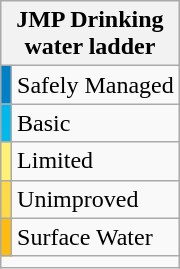<table class="wikitable unsortable" style="float:right;">
<tr>
<th colspan="2" scope="col" width="1">JMP Drinking water ladder</th>
</tr>
<tr>
<td style="background:#0080c6;"></td>
<td>Safely Managed</td>
</tr>
<tr>
<td style="background:#00b8ec;"></td>
<td>Basic</td>
</tr>
<tr>
<td style="background:#fff176;"></td>
<td>Limited</td>
</tr>
<tr>
<td style="background:#ffda46;"></td>
<td>Unimproved</td>
</tr>
<tr>
<td style="background:#FEBC11;"></td>
<td>Surface Water</td>
</tr>
<tr>
<td colspan="2"></td>
</tr>
</table>
